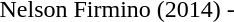<table border="0" style="text-align:center;">
<tr>
<td align=left> Nelson Firmino</td>
<td>(2014)</td>
<td>-</td>
<td></td>
</tr>
</table>
